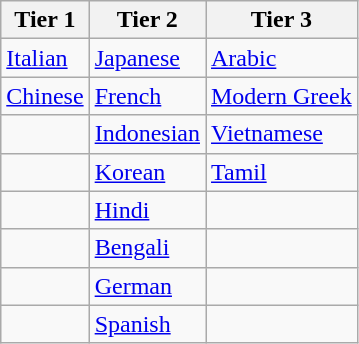<table class="wikitable">
<tr>
<th>Tier 1</th>
<th>Tier 2</th>
<th>Tier 3</th>
</tr>
<tr>
<td><a href='#'>Italian</a></td>
<td><a href='#'>Japanese</a></td>
<td><a href='#'>Arabic</a></td>
</tr>
<tr>
<td><a href='#'>Chinese</a></td>
<td><a href='#'>French</a></td>
<td><a href='#'>Modern Greek</a></td>
</tr>
<tr>
<td></td>
<td><a href='#'>Indonesian</a></td>
<td><a href='#'>Vietnamese</a></td>
</tr>
<tr>
<td></td>
<td><a href='#'>Korean</a></td>
<td><a href='#'>Tamil</a></td>
</tr>
<tr>
<td></td>
<td><a href='#'>Hindi</a></td>
<td></td>
</tr>
<tr>
<td></td>
<td><a href='#'>Bengali</a></td>
<td></td>
</tr>
<tr>
<td></td>
<td><a href='#'>German</a></td>
<td></td>
</tr>
<tr>
<td></td>
<td><a href='#'>Spanish</a></td>
<td></td>
</tr>
</table>
